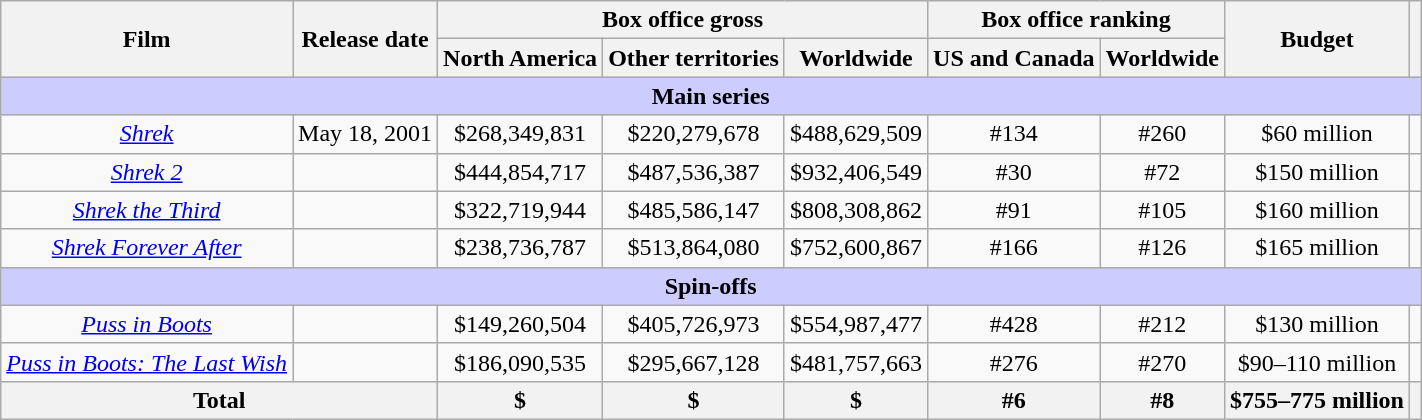<table class="wikitable sortable" style="text-align: center;">
<tr>
<th rowspan="2">Film</th>
<th rowspan="2">Release date</th>
<th colspan="3">Box office gross</th>
<th colspan="2" text="wrap">Box office ranking</th>
<th rowspan="2">Budget</th>
<th rowspan="2"></th>
</tr>
<tr>
<th>North America</th>
<th>Other territories</th>
<th>Worldwide</th>
<th>US and Canada</th>
<th>Worldwide</th>
</tr>
<tr>
<th scope="col" colspan="9" style="background-color:#ccccff;">Main series</th>
</tr>
<tr>
<td><em><a href='#'>Shrek</a></em></td>
<td>May 18, 2001</td>
<td>$268,349,831</td>
<td>$220,279,678</td>
<td>$488,629,509</td>
<td>#134</td>
<td>#260</td>
<td>$60 million</td>
<td></td>
</tr>
<tr>
<td><em><a href='#'>Shrek 2</a></em></td>
<td></td>
<td>$444,854,717</td>
<td>$487,536,387</td>
<td>$932,406,549</td>
<td>#30</td>
<td>#72</td>
<td>$150 million</td>
<td></td>
</tr>
<tr>
<td><em><a href='#'>Shrek the Third</a></em></td>
<td></td>
<td>$322,719,944</td>
<td>$485,586,147</td>
<td>$808,308,862</td>
<td>#91</td>
<td>#105</td>
<td>$160 million</td>
<td></td>
</tr>
<tr>
<td><em><a href='#'>Shrek Forever After</a></em></td>
<td></td>
<td>$238,736,787</td>
<td>$513,864,080</td>
<td>$752,600,867</td>
<td>#166</td>
<td>#126</td>
<td>$165 million</td>
<td></td>
</tr>
<tr>
<th scope="col" colspan="9" style="background-color:#ccccff;">Spin-offs</th>
</tr>
<tr>
<td><em><a href='#'>Puss in Boots</a></em></td>
<td></td>
<td>$149,260,504</td>
<td>$405,726,973</td>
<td>$554,987,477</td>
<td>#428</td>
<td>#212</td>
<td>$130 million</td>
<td></td>
</tr>
<tr>
<td><em><a href='#'>Puss in Boots: The Last Wish</a></em></td>
<td></td>
<td>$186,090,535</td>
<td>$295,667,128</td>
<td>$481,757,663</td>
<td>#276</td>
<td>#270</td>
<td>$90–110 million</td>
<td></td>
</tr>
<tr>
<th colspan="2">Total</th>
<th>$</th>
<th>$</th>
<th>$</th>
<th>#6</th>
<th>#8</th>
<th>$755–775 million</th>
<th></th>
</tr>
</table>
